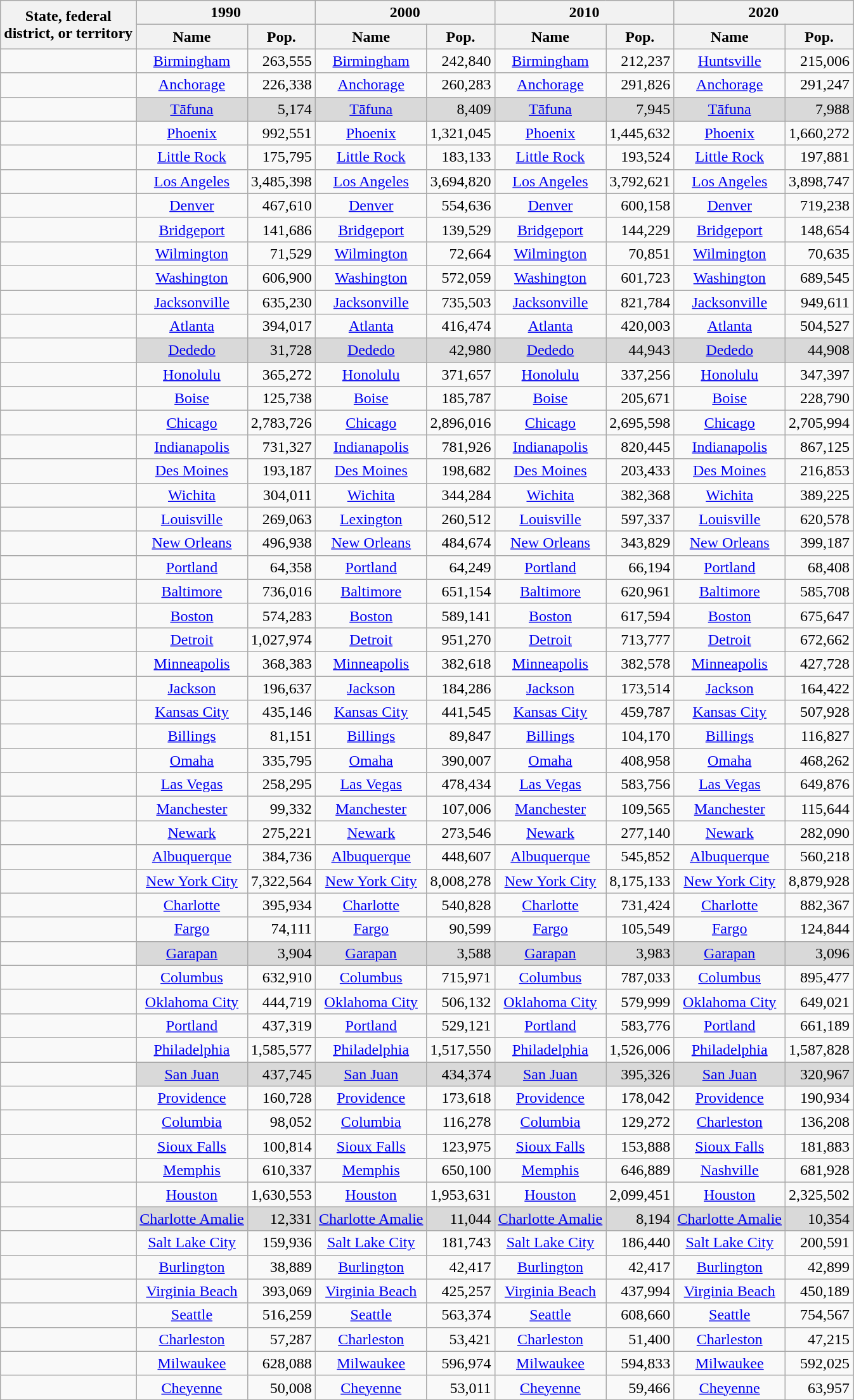<table class="wikitable sortable" style="font-size:100%">
<tr bgcolor="#CCCCCC">
<th rowspan=2>State, federal<br>district, or territory</th>
<th colspan=2>1990</th>
<th colspan=2>2000</th>
<th colspan=2>2010</th>
<th colspan=2>2020</th>
</tr>
<tr>
<th>Name</th>
<th data-sort-type="number">Pop.</th>
<th>Name</th>
<th data-sort-type="number">Pop.</th>
<th>Name</th>
<th data-sort-type="number">Pop.</th>
<th>Name</th>
<th data-sort-type="number">Pop.</th>
</tr>
<tr>
<td height="13" align="left"><strong></strong></td>
<td align="center"><a href='#'>Birmingham</a></td>
<td align="right">263,555</td>
<td align="center"><a href='#'>Birmingham</a></td>
<td align="right">242,840</td>
<td align="center"><a href='#'>Birmingham</a></td>
<td align="right">212,237</td>
<td align="center"><a href='#'>Huntsville</a></td>
<td align="right">215,006</td>
</tr>
<tr>
<td height="13" align="left"><strong></strong></td>
<td align="center"><a href='#'>Anchorage</a></td>
<td align="right">226,338</td>
<td align="center"><a href='#'>Anchorage</a></td>
<td align="right">260,283</td>
<td align="center"><a href='#'>Anchorage</a></td>
<td align="right">291,826</td>
<td align="center"><a href='#'>Anchorage</a></td>
<td align="right">291,247</td>
</tr>
<tr>
<td height="13" align="left"><strong></strong></td>
<td style="background-color:#D9D9D9" align="center"><a href='#'>Tāfuna</a></td>
<td style="background-color:#D9D9D9" align="right">5,174</td>
<td style="background-color:#D9D9D9" align="center"><a href='#'>Tāfuna</a></td>
<td style="background-color:#D9D9D9" align="right">8,409</td>
<td style="background-color:#D9D9D9" align="center"><a href='#'>Tāfuna</a></td>
<td style="background-color:#D9D9D9" align="right">7,945</td>
<td style="background-color:#D9D9D9" align="center"><a href='#'>Tāfuna</a></td>
<td style="background-color:#D9D9D9" align="right">7,988</td>
</tr>
<tr>
<td height="13" align="left"><strong></strong></td>
<td align="center"><a href='#'>Phoenix</a></td>
<td align="right">992,551</td>
<td align="center"><a href='#'>Phoenix</a></td>
<td align="right">1,321,045</td>
<td align="center"><a href='#'>Phoenix</a></td>
<td align="right">1,445,632</td>
<td align="center"><a href='#'>Phoenix</a></td>
<td align="right">1,660,272</td>
</tr>
<tr>
<td height="13" align="left"><strong></strong></td>
<td align="center"><a href='#'>Little Rock</a></td>
<td align="right">175,795</td>
<td align="center"><a href='#'>Little Rock</a></td>
<td align="right">183,133</td>
<td align="center"><a href='#'>Little Rock</a></td>
<td align="right">193,524</td>
<td align="center"><a href='#'>Little Rock</a></td>
<td align="right">197,881</td>
</tr>
<tr>
<td height="13" align="left"><strong></strong></td>
<td align="center"><a href='#'>Los Angeles</a></td>
<td align="right">3,485,398</td>
<td align="center"><a href='#'>Los Angeles</a></td>
<td align="right">3,694,820</td>
<td align="center"><a href='#'>Los Angeles</a></td>
<td align="right">3,792,621</td>
<td align="center"><a href='#'>Los Angeles</a></td>
<td align="right">3,898,747</td>
</tr>
<tr>
<td height="13" align="left"><strong></strong></td>
<td align="center"><a href='#'>Denver</a></td>
<td align="right">467,610</td>
<td align="center"><a href='#'>Denver</a></td>
<td align="right">554,636</td>
<td align="center"><a href='#'>Denver</a></td>
<td align="right">600,158</td>
<td align="center"><a href='#'>Denver</a></td>
<td align="right">719,238</td>
</tr>
<tr>
<td height="13" align="left"><strong></strong></td>
<td align="center"><a href='#'>Bridgeport</a></td>
<td align="right">141,686</td>
<td align="center"><a href='#'>Bridgeport</a></td>
<td align="right">139,529</td>
<td align="center"><a href='#'>Bridgeport</a></td>
<td align="right">144,229</td>
<td align="center"><a href='#'>Bridgeport</a></td>
<td align="right">148,654</td>
</tr>
<tr>
<td height="13" align="left"><strong></strong></td>
<td align="center"><a href='#'>Wilmington</a></td>
<td align="right">71,529</td>
<td align="center"><a href='#'>Wilmington</a></td>
<td align="right">72,664</td>
<td align="center"><a href='#'>Wilmington</a></td>
<td align="right">70,851</td>
<td align="center"><a href='#'>Wilmington</a></td>
<td align="right">70,635</td>
</tr>
<tr>
<td height="13" align="left"><strong></strong></td>
<td align="center"><a href='#'>Washington</a></td>
<td align="right">606,900</td>
<td align="center"><a href='#'>Washington</a></td>
<td align="right">572,059</td>
<td align="center"><a href='#'>Washington</a></td>
<td align="right">601,723</td>
<td align="center"><a href='#'>Washington</a></td>
<td align="right">689,545</td>
</tr>
<tr>
<td height="13" align="left"><strong></strong></td>
<td align="center"><a href='#'>Jacksonville</a></td>
<td align="right">635,230</td>
<td align="center"><a href='#'>Jacksonville</a></td>
<td align="right">735,503</td>
<td align="center"><a href='#'>Jacksonville</a></td>
<td align="right">821,784</td>
<td align="center"><a href='#'>Jacksonville</a></td>
<td align="right">949,611</td>
</tr>
<tr>
<td height="13" align="left"><strong></strong></td>
<td align="center"><a href='#'>Atlanta</a></td>
<td align="right">394,017</td>
<td align="center"><a href='#'>Atlanta</a></td>
<td align="right">416,474</td>
<td align="center"><a href='#'>Atlanta</a></td>
<td align="right">420,003</td>
<td align="center"><a href='#'>Atlanta</a></td>
<td align="right">504,527</td>
</tr>
<tr>
<td height="13" align="left"><strong></strong></td>
<td style="background-color:#D9D9D9" align="center"><a href='#'>Dededo</a></td>
<td style="background-color:#D9D9D9" align="right">31,728</td>
<td style="background-color:#D9D9D9" align="center"><a href='#'>Dededo</a></td>
<td style="background-color:#D9D9D9" align="right">42,980</td>
<td style="background-color:#D9D9D9" align="center"><a href='#'>Dededo</a></td>
<td style="background-color:#D9D9D9" align="right">44,943</td>
<td style="background-color:#D9D9D9" align="center"><a href='#'>Dededo</a></td>
<td style="background-color:#D9D9D9" align="right">44,908</td>
</tr>
<tr>
<td height="13" align="left"><strong></strong></td>
<td align="center"><a href='#'>Honolulu</a></td>
<td align="right">365,272</td>
<td align="center"><a href='#'>Honolulu</a></td>
<td align="right">371,657</td>
<td align="center"><a href='#'>Honolulu</a></td>
<td align="right">337,256</td>
<td align="center"><a href='#'>Honolulu</a></td>
<td align="right">347,397</td>
</tr>
<tr>
<td height="13" align="left"><strong></strong></td>
<td align="center"><a href='#'>Boise</a></td>
<td align="right">125,738</td>
<td align="center"><a href='#'>Boise</a></td>
<td align="right">185,787</td>
<td align="center"><a href='#'>Boise</a></td>
<td align="right">205,671</td>
<td align="center"><a href='#'>Boise</a></td>
<td align="right">228,790</td>
</tr>
<tr>
<td height="13" align="left"><strong></strong></td>
<td align="center"><a href='#'>Chicago</a></td>
<td align="right">2,783,726</td>
<td align="center"><a href='#'>Chicago</a></td>
<td align="right">2,896,016</td>
<td align="center"><a href='#'>Chicago</a></td>
<td align="right">2,695,598</td>
<td align="center"><a href='#'>Chicago</a></td>
<td align="right">2,705,994</td>
</tr>
<tr>
<td height="13" align="left"><strong></strong></td>
<td align="center"><a href='#'>Indianapolis</a></td>
<td align="right">731,327</td>
<td align="center"><a href='#'>Indianapolis</a></td>
<td align="right">781,926</td>
<td align="center"><a href='#'>Indianapolis</a></td>
<td align="right">820,445</td>
<td align="center"><a href='#'>Indianapolis</a></td>
<td align="right">867,125</td>
</tr>
<tr>
<td height="13" align="left"><strong></strong></td>
<td align="center"><a href='#'>Des Moines</a></td>
<td align="right">193,187</td>
<td align="center"><a href='#'>Des Moines</a></td>
<td align="right">198,682</td>
<td align="center"><a href='#'>Des Moines</a></td>
<td align="right">203,433</td>
<td align="center"><a href='#'>Des Moines</a></td>
<td align="right">216,853</td>
</tr>
<tr>
<td height="13" align="left"><strong></strong></td>
<td align="center"><a href='#'>Wichita</a></td>
<td align="right">304,011</td>
<td align="center"><a href='#'>Wichita</a></td>
<td align="right">344,284</td>
<td align="center"><a href='#'>Wichita</a></td>
<td align="right">382,368</td>
<td align="center"><a href='#'>Wichita</a></td>
<td align="right">389,225</td>
</tr>
<tr>
<td height="13" align="left"><strong></strong></td>
<td align="center"><a href='#'>Louisville</a></td>
<td align="right">269,063</td>
<td align="center"><a href='#'>Lexington</a></td>
<td align="right">260,512</td>
<td align="center"><a href='#'>Louisville</a></td>
<td align="right">597,337</td>
<td align="center"><a href='#'>Louisville</a></td>
<td align="right">620,578</td>
</tr>
<tr>
<td height="13" align="left"><strong></strong></td>
<td align="center"><a href='#'>New Orleans</a></td>
<td align="right">496,938</td>
<td align="center"><a href='#'>New Orleans</a></td>
<td align="right">484,674</td>
<td align="center"><a href='#'>New Orleans</a></td>
<td align="right">343,829</td>
<td align="center"><a href='#'>New Orleans</a></td>
<td align="right">399,187</td>
</tr>
<tr>
<td height="13" align="left"><strong></strong></td>
<td align="center"><a href='#'>Portland</a></td>
<td align="right">64,358</td>
<td align="center"><a href='#'>Portland</a></td>
<td align="right">64,249</td>
<td align="center"><a href='#'>Portland</a></td>
<td align="right">66,194</td>
<td align="center"><a href='#'>Portland</a></td>
<td align="right">68,408</td>
</tr>
<tr>
<td height="13" align="left"><strong></strong></td>
<td align="center"><a href='#'>Baltimore</a></td>
<td align="right">736,016</td>
<td align="center"><a href='#'>Baltimore</a></td>
<td align="right">651,154</td>
<td align="center"><a href='#'>Baltimore</a></td>
<td align="right">620,961</td>
<td align="center"><a href='#'>Baltimore</a></td>
<td align="right">585,708</td>
</tr>
<tr>
<td height="13" align="left"><strong></strong></td>
<td align="center"><a href='#'>Boston</a></td>
<td align="right">574,283</td>
<td align="center"><a href='#'>Boston</a></td>
<td align="right">589,141</td>
<td align="center"><a href='#'>Boston</a></td>
<td align="right">617,594</td>
<td align="center"><a href='#'>Boston</a></td>
<td align="right">675,647</td>
</tr>
<tr>
<td height="13" align="left"><strong></strong></td>
<td align="center"><a href='#'>Detroit</a></td>
<td align="right">1,027,974</td>
<td align="center"><a href='#'>Detroit</a></td>
<td align="right">951,270</td>
<td align="center"><a href='#'>Detroit</a></td>
<td align="right">713,777</td>
<td align="center"><a href='#'>Detroit</a></td>
<td align="right">672,662</td>
</tr>
<tr>
<td height="13" align="left"><strong></strong></td>
<td align="center"><a href='#'>Minneapolis</a></td>
<td align="right">368,383</td>
<td align="center"><a href='#'>Minneapolis</a></td>
<td align="right">382,618</td>
<td align="center"><a href='#'>Minneapolis</a></td>
<td align="right">382,578</td>
<td align="center"><a href='#'>Minneapolis</a></td>
<td align="right">427,728</td>
</tr>
<tr>
<td height="13" align="left"><strong></strong></td>
<td align="center"><a href='#'>Jackson</a></td>
<td align="right">196,637</td>
<td align="center"><a href='#'>Jackson</a></td>
<td align="right">184,286</td>
<td align="center"><a href='#'>Jackson</a></td>
<td align="right">173,514</td>
<td align="center"><a href='#'>Jackson</a></td>
<td align="right">164,422</td>
</tr>
<tr>
<td height="13" align="left"><strong></strong></td>
<td align="center"><a href='#'>Kansas City</a></td>
<td align="right">435,146</td>
<td align="center"><a href='#'>Kansas City</a></td>
<td align="right">441,545</td>
<td align="center"><a href='#'>Kansas City</a></td>
<td align="right">459,787</td>
<td align="center"><a href='#'>Kansas City</a></td>
<td align="right">507,928</td>
</tr>
<tr>
<td height="13" align="left"><strong></strong></td>
<td align="center"><a href='#'>Billings</a></td>
<td align="right">81,151</td>
<td align="center"><a href='#'>Billings</a></td>
<td align="right">89,847</td>
<td align="center"><a href='#'>Billings</a></td>
<td align="right">104,170</td>
<td align="center"><a href='#'>Billings</a></td>
<td align="right">116,827</td>
</tr>
<tr>
<td height="13" align="left"><strong></strong></td>
<td align="center"><a href='#'>Omaha</a></td>
<td align="right">335,795</td>
<td align="center"><a href='#'>Omaha</a></td>
<td align="right">390,007</td>
<td align="center"><a href='#'>Omaha</a></td>
<td align="right">408,958</td>
<td align="center"><a href='#'>Omaha</a></td>
<td align="right">468,262</td>
</tr>
<tr>
<td height="13" align="left"><strong></strong></td>
<td align="center"><a href='#'>Las Vegas</a></td>
<td align="right">258,295</td>
<td align="center"><a href='#'>Las Vegas</a></td>
<td align="right">478,434</td>
<td align="center"><a href='#'>Las Vegas</a></td>
<td align="right">583,756</td>
<td align="center"><a href='#'>Las Vegas</a></td>
<td align="right">649,876</td>
</tr>
<tr>
<td height="13" align="left"><strong></strong></td>
<td align="center"><a href='#'>Manchester</a></td>
<td align="right">99,332</td>
<td align="center"><a href='#'>Manchester</a></td>
<td align="right">107,006</td>
<td align="center"><a href='#'>Manchester</a></td>
<td align="right">109,565</td>
<td align="center"><a href='#'>Manchester</a></td>
<td align="right">115,644</td>
</tr>
<tr>
<td height="13" align="left"><strong></strong></td>
<td align="center"><a href='#'>Newark</a></td>
<td align="right">275,221</td>
<td align="center"><a href='#'>Newark</a></td>
<td align="right">273,546</td>
<td align="center"><a href='#'>Newark</a></td>
<td align="right">277,140</td>
<td align="center"><a href='#'>Newark</a></td>
<td align="right">282,090</td>
</tr>
<tr>
<td height="13" align="left"><strong></strong></td>
<td align="center"><a href='#'>Albuquerque</a></td>
<td align="right">384,736</td>
<td align="center"><a href='#'>Albuquerque</a></td>
<td align="right">448,607</td>
<td align="center"><a href='#'>Albuquerque</a></td>
<td align="right">545,852</td>
<td align="center"><a href='#'>Albuquerque</a></td>
<td align="right">560,218</td>
</tr>
<tr>
<td height="13" align="left"><strong></strong></td>
<td align="center"><a href='#'>New York City</a></td>
<td align="right">7,322,564</td>
<td align="center"><a href='#'>New York City</a></td>
<td align="right">8,008,278</td>
<td align="center"><a href='#'>New York City</a></td>
<td align="right">8,175,133</td>
<td align="center"><a href='#'>New York City</a></td>
<td align="right">8,879,928</td>
</tr>
<tr>
<td height="13" align="left"><strong></strong></td>
<td align="center"><a href='#'>Charlotte</a></td>
<td align="right">395,934</td>
<td align="center"><a href='#'>Charlotte</a></td>
<td align="right">540,828</td>
<td align="center"><a href='#'>Charlotte</a></td>
<td align="right">731,424</td>
<td align="center"><a href='#'>Charlotte</a></td>
<td align="right">882,367</td>
</tr>
<tr>
<td height="13" align="left"><strong></strong></td>
<td align="center"><a href='#'>Fargo</a></td>
<td align="right">74,111</td>
<td align="center"><a href='#'>Fargo</a></td>
<td align="right">90,599</td>
<td align="center"><a href='#'>Fargo</a></td>
<td align="right">105,549</td>
<td align="center"><a href='#'>Fargo</a></td>
<td align="right">124,844</td>
</tr>
<tr>
<td height="13" align="left"><strong></strong></td>
<td style="background-color:#D9D9D9" align="center"><a href='#'>Garapan</a></td>
<td style="background-color:#D9D9D9" align="right">3,904</td>
<td style="background-color:#D9D9D9" align="center"><a href='#'>Garapan</a></td>
<td style="background-color:#D9D9D9" align="right">3,588</td>
<td style="background-color:#D9D9D9" align="center"><a href='#'>Garapan</a></td>
<td style="background-color:#D9D9D9" align="right">3,983</td>
<td style="background-color:#D9D9D9" align="center"><a href='#'>Garapan</a></td>
<td style="background-color:#D9D9D9" align="right">3,096</td>
</tr>
<tr>
<td height="13" align="left"><strong></strong></td>
<td align="center"><a href='#'>Columbus</a></td>
<td align="right">632,910</td>
<td align="center"><a href='#'>Columbus</a></td>
<td align="right">715,971</td>
<td align="center"><a href='#'>Columbus</a></td>
<td align="right">787,033</td>
<td align="center"><a href='#'>Columbus</a></td>
<td align="right">895,477</td>
</tr>
<tr>
<td height="13" align="left"><strong></strong></td>
<td align="center"><a href='#'>Oklahoma City</a></td>
<td align="right">444,719</td>
<td align="center"><a href='#'>Oklahoma City</a></td>
<td align="right">506,132</td>
<td align="center"><a href='#'>Oklahoma City</a></td>
<td align="right">579,999</td>
<td align="center"><a href='#'>Oklahoma City</a></td>
<td align="right">649,021</td>
</tr>
<tr>
<td height="13" align="left"><strong></strong></td>
<td align="center"><a href='#'>Portland</a></td>
<td align="right">437,319</td>
<td align="center"><a href='#'>Portland</a></td>
<td align="right">529,121</td>
<td align="center"><a href='#'>Portland</a></td>
<td align="right">583,776</td>
<td align="center"><a href='#'>Portland</a></td>
<td align="right">661,189</td>
</tr>
<tr>
<td height="13" align="left"><strong></strong></td>
<td align="center"><a href='#'>Philadelphia</a></td>
<td align="right">1,585,577</td>
<td align="center"><a href='#'>Philadelphia</a></td>
<td align="right">1,517,550</td>
<td align="center"><a href='#'>Philadelphia</a></td>
<td align="right">1,526,006</td>
<td align="center"><a href='#'>Philadelphia</a></td>
<td align="right">1,587,828</td>
</tr>
<tr>
<td height="13" align="left"><strong></strong></td>
<td style="background-color:#D9D9D9" align="center"><a href='#'>San Juan</a></td>
<td style="background-color:#D9D9D9" align="right">437,745</td>
<td style="background-color:#D9D9D9" align="center"><a href='#'>San Juan</a></td>
<td style="background-color:#D9D9D9" align="right">434,374</td>
<td style="background-color:#D9D9D9" align="center"><a href='#'>San Juan</a></td>
<td style="background-color:#D9D9D9" align="right">395,326</td>
<td style="background-color:#D9D9D9" align="center"><a href='#'>San Juan</a></td>
<td style="background-color:#D9D9D9" align="right">320,967</td>
</tr>
<tr>
<td height="13" align="left"><strong></strong></td>
<td align="center"><a href='#'>Providence</a></td>
<td align="right">160,728</td>
<td align="center"><a href='#'>Providence</a></td>
<td align="right">173,618</td>
<td align="center"><a href='#'>Providence</a></td>
<td align="right">178,042</td>
<td align="center"><a href='#'>Providence</a></td>
<td align="right">190,934</td>
</tr>
<tr>
<td height="13" align="left"><strong></strong></td>
<td align="center"><a href='#'>Columbia</a></td>
<td align="right">98,052</td>
<td align="center"><a href='#'>Columbia</a></td>
<td align="right">116,278</td>
<td align="center"><a href='#'>Columbia</a></td>
<td align="right">129,272</td>
<td align="center"><a href='#'>Charleston</a></td>
<td align="right">136,208</td>
</tr>
<tr>
<td height="13" align="left"><strong></strong></td>
<td align="center"><a href='#'>Sioux Falls</a></td>
<td align="right">100,814</td>
<td align="center"><a href='#'>Sioux Falls</a></td>
<td align="right">123,975</td>
<td align="center"><a href='#'>Sioux Falls</a></td>
<td align="right">153,888</td>
<td align="center"><a href='#'>Sioux Falls</a></td>
<td align="right">181,883</td>
</tr>
<tr>
<td height="13" align="left"><strong></strong></td>
<td align="center"><a href='#'>Memphis</a></td>
<td align="right">610,337</td>
<td align="center"><a href='#'>Memphis</a></td>
<td align="right">650,100</td>
<td align="center"><a href='#'>Memphis</a></td>
<td align="right">646,889</td>
<td align="center"><a href='#'>Nashville</a></td>
<td align="right">681,928</td>
</tr>
<tr>
<td height="13" align="left"><strong></strong></td>
<td align="center"><a href='#'>Houston</a></td>
<td align="right">1,630,553</td>
<td align="center"><a href='#'>Houston</a></td>
<td align="right">1,953,631</td>
<td align="center"><a href='#'>Houston</a></td>
<td align="right">2,099,451</td>
<td align="center"><a href='#'>Houston</a></td>
<td align="right">2,325,502</td>
</tr>
<tr>
<td height="13" align="left"><strong></strong></td>
<td style="background-color:#D9D9D9" align="center"><a href='#'>Charlotte Amalie</a></td>
<td style="background-color:#D9D9D9" align="right">12,331</td>
<td style="background-color:#D9D9D9" align="center"><a href='#'>Charlotte Amalie</a></td>
<td style="background-color:#D9D9D9" align="right">11,044</td>
<td style="background-color:#D9D9D9" align="center"><a href='#'>Charlotte Amalie</a></td>
<td style="background-color:#D9D9D9" align="right">8,194</td>
<td style="background-color:#D9D9D9" align="center"><a href='#'>Charlotte Amalie</a></td>
<td style="background-color:#D9D9D9" align="right">10,354</td>
</tr>
<tr>
<td height="13" align="left"><strong></strong></td>
<td align="center"><a href='#'>Salt Lake City</a></td>
<td align="right">159,936</td>
<td align="center"><a href='#'>Salt Lake City</a></td>
<td align="right">181,743</td>
<td align="center"><a href='#'>Salt Lake City</a></td>
<td align="right">186,440</td>
<td align="center"><a href='#'>Salt Lake City</a></td>
<td align="right">200,591</td>
</tr>
<tr>
<td height="13" align="left"><strong></strong></td>
<td align="center"><a href='#'>Burlington</a></td>
<td align="right">38,889</td>
<td align="center"><a href='#'>Burlington</a></td>
<td align="right">42,417</td>
<td align="center"><a href='#'>Burlington</a></td>
<td align="right">42,417</td>
<td align="center"><a href='#'>Burlington</a></td>
<td align="right">42,899</td>
</tr>
<tr>
<td height="13" align="left"><strong></strong></td>
<td align="center"><a href='#'>Virginia Beach</a></td>
<td align="right">393,069</td>
<td align="center"><a href='#'>Virginia Beach</a></td>
<td align="right">425,257</td>
<td align="center"><a href='#'>Virginia Beach</a></td>
<td align="right">437,994</td>
<td align="center"><a href='#'>Virginia Beach</a></td>
<td align="right">450,189</td>
</tr>
<tr>
<td height="13" align="left"><strong></strong></td>
<td align="center"><a href='#'>Seattle</a></td>
<td align="right">516,259</td>
<td align="center"><a href='#'>Seattle</a></td>
<td align="right">563,374</td>
<td align="center"><a href='#'>Seattle</a></td>
<td align="right">608,660</td>
<td align="center"><a href='#'>Seattle</a></td>
<td align="right">754,567</td>
</tr>
<tr>
<td height="13" align="left"><strong></strong></td>
<td align="center"><a href='#'>Charleston</a></td>
<td align="right">57,287</td>
<td align="center"><a href='#'>Charleston</a></td>
<td align="right">53,421</td>
<td align="center"><a href='#'>Charleston</a></td>
<td align="right">51,400</td>
<td align="center"><a href='#'>Charleston</a></td>
<td align="right">47,215</td>
</tr>
<tr>
<td height="13" align="left"><strong></strong></td>
<td align="center"><a href='#'>Milwaukee</a></td>
<td align="right">628,088</td>
<td align="center"><a href='#'>Milwaukee</a></td>
<td align="right">596,974</td>
<td align="center"><a href='#'>Milwaukee</a></td>
<td align="right">594,833</td>
<td align="center"><a href='#'>Milwaukee</a></td>
<td align="right">592,025</td>
</tr>
<tr>
<td height="13" align="left"><strong></strong></td>
<td align="center"><a href='#'>Cheyenne</a></td>
<td align="right">50,008</td>
<td align="center"><a href='#'>Cheyenne</a></td>
<td align="right">53,011</td>
<td align="center"><a href='#'>Cheyenne</a></td>
<td align="right">59,466</td>
<td align="center"><a href='#'>Cheyenne</a></td>
<td align="right">63,957</td>
</tr>
<tr>
</tr>
</table>
